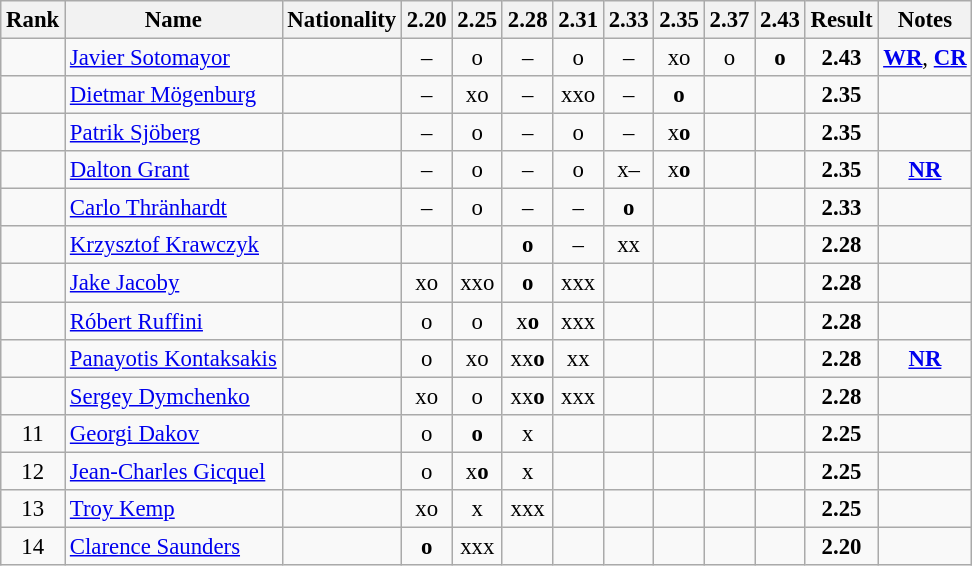<table class="wikitable sortable" style="text-align:center;font-size:95%">
<tr>
<th>Rank</th>
<th>Name</th>
<th>Nationality</th>
<th>2.20</th>
<th>2.25</th>
<th>2.28</th>
<th>2.31</th>
<th>2.33</th>
<th>2.35</th>
<th>2.37</th>
<th>2.43</th>
<th>Result</th>
<th>Notes</th>
</tr>
<tr>
<td></td>
<td align="left"><a href='#'>Javier Sotomayor</a></td>
<td align=left></td>
<td>–</td>
<td>o</td>
<td>–</td>
<td>o</td>
<td>–</td>
<td>xo</td>
<td>o</td>
<td><strong>o</strong></td>
<td><strong>2.43</strong></td>
<td><strong><a href='#'>WR</a></strong>, <strong><a href='#'>CR</a></strong></td>
</tr>
<tr>
<td></td>
<td align="left"><a href='#'>Dietmar Mögenburg</a></td>
<td align=left></td>
<td>–</td>
<td>xo</td>
<td>–</td>
<td>xxo</td>
<td>–</td>
<td><strong>o</strong></td>
<td></td>
<td></td>
<td><strong>2.35</strong></td>
<td></td>
</tr>
<tr>
<td></td>
<td align="left"><a href='#'>Patrik Sjöberg</a></td>
<td align=left></td>
<td>–</td>
<td>o</td>
<td>–</td>
<td>o</td>
<td>–</td>
<td>x<strong>o</strong></td>
<td></td>
<td></td>
<td><strong>2.35</strong></td>
<td></td>
</tr>
<tr>
<td></td>
<td align="left"><a href='#'>Dalton Grant</a></td>
<td align=left></td>
<td>–</td>
<td>o</td>
<td>–</td>
<td>o</td>
<td>x–</td>
<td>x<strong>o</strong></td>
<td></td>
<td></td>
<td><strong>2.35</strong></td>
<td><strong><a href='#'>NR</a></strong></td>
</tr>
<tr>
<td></td>
<td align="left"><a href='#'>Carlo Thränhardt</a></td>
<td align=left></td>
<td>–</td>
<td>o</td>
<td>–</td>
<td>–</td>
<td><strong>o</strong></td>
<td></td>
<td></td>
<td></td>
<td><strong>2.33</strong></td>
<td></td>
</tr>
<tr>
<td></td>
<td align="left"><a href='#'>Krzysztof Krawczyk</a></td>
<td align=left></td>
<td></td>
<td></td>
<td><strong>o</strong></td>
<td>–</td>
<td>xx</td>
<td></td>
<td></td>
<td></td>
<td><strong>2.28</strong></td>
<td></td>
</tr>
<tr>
<td></td>
<td align="left"><a href='#'>Jake Jacoby</a></td>
<td align=left></td>
<td>xo</td>
<td>xxo</td>
<td><strong>o</strong></td>
<td>xxx</td>
<td></td>
<td></td>
<td></td>
<td></td>
<td><strong>2.28</strong></td>
<td></td>
</tr>
<tr>
<td></td>
<td align="left"><a href='#'>Róbert Ruffini</a></td>
<td align=left></td>
<td>o</td>
<td>o</td>
<td>x<strong>o</strong></td>
<td>xxx</td>
<td></td>
<td></td>
<td></td>
<td></td>
<td><strong>2.28</strong></td>
<td></td>
</tr>
<tr>
<td></td>
<td align="left"><a href='#'>Panayotis Kontaksakis</a></td>
<td align=left></td>
<td>o</td>
<td>xo</td>
<td>xx<strong>o</strong></td>
<td>xx</td>
<td></td>
<td></td>
<td></td>
<td></td>
<td><strong>2.28</strong></td>
<td><strong><a href='#'>NR</a></strong></td>
</tr>
<tr>
<td></td>
<td align="left"><a href='#'>Sergey Dymchenko</a></td>
<td align=left></td>
<td>xo</td>
<td>o</td>
<td>xx<strong>o</strong></td>
<td>xxx</td>
<td></td>
<td></td>
<td></td>
<td></td>
<td><strong>2.28</strong></td>
<td></td>
</tr>
<tr>
<td>11</td>
<td align="left"><a href='#'>Georgi Dakov</a></td>
<td align=left></td>
<td>o</td>
<td><strong>o</strong></td>
<td>x</td>
<td></td>
<td></td>
<td></td>
<td></td>
<td></td>
<td><strong>2.25</strong></td>
<td></td>
</tr>
<tr>
<td>12</td>
<td align="left"><a href='#'>Jean-Charles Gicquel</a></td>
<td align=left></td>
<td>o</td>
<td>x<strong>o</strong></td>
<td>x</td>
<td></td>
<td></td>
<td></td>
<td></td>
<td></td>
<td><strong>2.25</strong></td>
<td></td>
</tr>
<tr>
<td>13</td>
<td align="left"><a href='#'>Troy Kemp</a></td>
<td align=left></td>
<td>xo</td>
<td>x</td>
<td>xxx</td>
<td></td>
<td></td>
<td></td>
<td></td>
<td></td>
<td><strong>2.25</strong></td>
<td></td>
</tr>
<tr>
<td>14</td>
<td align="left"><a href='#'>Clarence Saunders</a></td>
<td align=left></td>
<td><strong>o</strong></td>
<td>xxx</td>
<td></td>
<td></td>
<td></td>
<td></td>
<td></td>
<td></td>
<td><strong>2.20</strong></td>
<td></td>
</tr>
</table>
